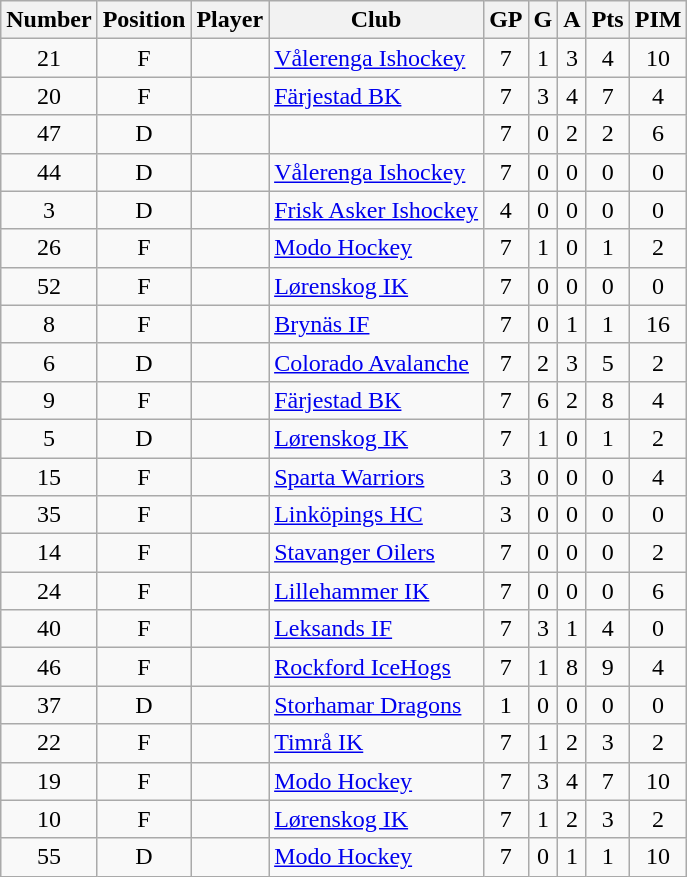<table class="wikitable sortable" style="text-align: center;">
<tr>
<th scope="col">Number</th>
<th scope="col">Position</th>
<th scope="col">Player</th>
<th scope="col">Club</th>
<th scope="col">GP</th>
<th scope="col">G</th>
<th scope="col">A</th>
<th scope="col">Pts</th>
<th scope="col">PIM</th>
</tr>
<tr>
<td>21</td>
<td>F</td>
<td scope="row" align=left></td>
<td align=left><a href='#'>Vålerenga Ishockey</a></td>
<td>7</td>
<td>1</td>
<td>3</td>
<td>4</td>
<td>10</td>
</tr>
<tr>
<td>20</td>
<td>F</td>
<td scope="row" align=left></td>
<td align=left><a href='#'>Färjestad BK</a></td>
<td>7</td>
<td>3</td>
<td>4</td>
<td>7</td>
<td>4</td>
</tr>
<tr>
<td>47</td>
<td>D</td>
<td scope="row" align=left></td>
<td align=left></td>
<td>7</td>
<td>0</td>
<td>2</td>
<td>2</td>
<td>6</td>
</tr>
<tr>
<td>44</td>
<td>D</td>
<td scope="row" align=left></td>
<td align=left><a href='#'>Vålerenga Ishockey</a></td>
<td>7</td>
<td>0</td>
<td>0</td>
<td>0</td>
<td>0</td>
</tr>
<tr>
<td>3</td>
<td>D</td>
<td scope="row" align=left></td>
<td align=left><a href='#'>Frisk Asker Ishockey</a></td>
<td>4</td>
<td>0</td>
<td>0</td>
<td>0</td>
<td>0</td>
</tr>
<tr>
<td>26</td>
<td>F</td>
<td scope="row" align=left></td>
<td align=left><a href='#'>Modo Hockey</a></td>
<td>7</td>
<td>1</td>
<td>0</td>
<td>1</td>
<td>2</td>
</tr>
<tr>
<td>52</td>
<td>F</td>
<td scope="row" align=left></td>
<td align=left><a href='#'>Lørenskog IK</a></td>
<td>7</td>
<td>0</td>
<td>0</td>
<td>0</td>
<td>0</td>
</tr>
<tr>
<td>8</td>
<td>F</td>
<td scope="row" align=left></td>
<td align=left><a href='#'>Brynäs IF</a></td>
<td>7</td>
<td>0</td>
<td>1</td>
<td>1</td>
<td>16</td>
</tr>
<tr>
<td>6</td>
<td>D</td>
<td scope="row" align=left></td>
<td align=left><a href='#'>Colorado Avalanche</a></td>
<td>7</td>
<td>2</td>
<td>3</td>
<td>5</td>
<td>2</td>
</tr>
<tr>
<td>9</td>
<td>F</td>
<td scope="row" align=left></td>
<td align=left><a href='#'>Färjestad BK</a></td>
<td>7</td>
<td>6</td>
<td>2</td>
<td>8</td>
<td>4</td>
</tr>
<tr>
<td>5</td>
<td>D</td>
<td scope="row" align=left></td>
<td align=left><a href='#'>Lørenskog IK</a></td>
<td>7</td>
<td>1</td>
<td>0</td>
<td>1</td>
<td>2</td>
</tr>
<tr>
<td>15</td>
<td>F</td>
<td scope="row" align=left></td>
<td align=left><a href='#'>Sparta Warriors</a></td>
<td>3</td>
<td>0</td>
<td>0</td>
<td>0</td>
<td>4</td>
</tr>
<tr>
<td>35</td>
<td>F</td>
<td scope="row" align=left></td>
<td align=left><a href='#'>Linköpings HC</a></td>
<td>3</td>
<td>0</td>
<td>0</td>
<td>0</td>
<td>0</td>
</tr>
<tr>
<td>14</td>
<td>F</td>
<td scope="row" align=left></td>
<td align=left><a href='#'>Stavanger Oilers</a></td>
<td>7</td>
<td>0</td>
<td>0</td>
<td>0</td>
<td>2</td>
</tr>
<tr>
<td>24</td>
<td>F</td>
<td scope="row" align=left></td>
<td align=left><a href='#'>Lillehammer IK</a></td>
<td>7</td>
<td>0</td>
<td>0</td>
<td>0</td>
<td>6</td>
</tr>
<tr>
<td>40</td>
<td>F</td>
<td scope="row" align=left></td>
<td align=left><a href='#'>Leksands IF</a></td>
<td>7</td>
<td>3</td>
<td>1</td>
<td>4</td>
<td>0</td>
</tr>
<tr>
<td>46</td>
<td>F</td>
<td scope="row" align=left></td>
<td align=left><a href='#'>Rockford IceHogs</a></td>
<td>7</td>
<td>1</td>
<td>8</td>
<td>9</td>
<td>4</td>
</tr>
<tr>
<td>37</td>
<td>D</td>
<td scope="row" align=left></td>
<td align=left><a href='#'>Storhamar Dragons</a></td>
<td>1</td>
<td>0</td>
<td>0</td>
<td>0</td>
<td>0</td>
</tr>
<tr>
<td>22</td>
<td>F</td>
<td scope="row" align=left></td>
<td align=left><a href='#'>Timrå IK</a></td>
<td>7</td>
<td>1</td>
<td>2</td>
<td>3</td>
<td>2</td>
</tr>
<tr>
<td>19</td>
<td>F</td>
<td scope="row" align=left></td>
<td align=left><a href='#'>Modo Hockey</a></td>
<td>7</td>
<td>3</td>
<td>4</td>
<td>7</td>
<td>10</td>
</tr>
<tr>
<td>10</td>
<td>F</td>
<td scope="row" align=left></td>
<td align=left><a href='#'>Lørenskog IK</a></td>
<td>7</td>
<td>1</td>
<td>2</td>
<td>3</td>
<td>2</td>
</tr>
<tr>
<td>55</td>
<td>D</td>
<td scope="row" align=left></td>
<td align=left><a href='#'>Modo Hockey</a></td>
<td>7</td>
<td>0</td>
<td>1</td>
<td>1</td>
<td>10</td>
</tr>
</table>
